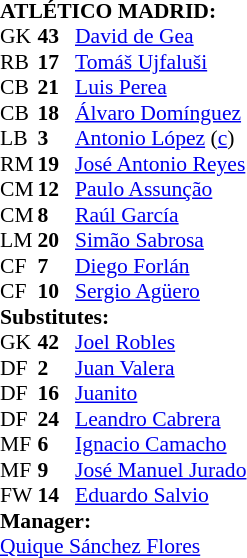<table style="font-size: 90%" cellspacing="0" cellpadding="0">
<tr>
<td colspan="4"><strong>ATLÉTICO MADRID:</strong></td>
</tr>
<tr>
<th width=25></th>
<th width=25></th>
</tr>
<tr>
<td>GK</td>
<td><strong>43</strong></td>
<td> <a href='#'>David de Gea</a></td>
</tr>
<tr>
<td>RB</td>
<td><strong>17</strong></td>
<td> <a href='#'>Tomáš Ujfaluši</a></td>
</tr>
<tr>
<td>CB</td>
<td><strong>21</strong></td>
<td> <a href='#'>Luis Perea</a></td>
</tr>
<tr>
<td>CB</td>
<td><strong>18</strong></td>
<td> <a href='#'>Álvaro Domínguez</a></td>
</tr>
<tr>
<td>LB</td>
<td><strong>3</strong></td>
<td> <a href='#'>Antonio López</a> (<a href='#'>c</a>)</td>
</tr>
<tr>
<td>RM</td>
<td><strong>19</strong></td>
<td> <a href='#'>José Antonio Reyes</a></td>
<td></td>
<td></td>
</tr>
<tr>
<td>CM</td>
<td><strong>12</strong></td>
<td> <a href='#'>Paulo Assunção</a></td>
</tr>
<tr>
<td>CM</td>
<td><strong>8</strong></td>
<td> <a href='#'>Raúl García</a></td>
<td></td>
</tr>
<tr>
<td>LM</td>
<td><strong>20</strong></td>
<td> <a href='#'>Simão Sabrosa</a></td>
<td></td>
<td></td>
</tr>
<tr>
<td>CF</td>
<td><strong>7</strong></td>
<td> <a href='#'>Diego Forlán</a></td>
<td></td>
</tr>
<tr>
<td>CF</td>
<td><strong>10</strong></td>
<td> <a href='#'>Sergio Agüero</a></td>
<td></td>
<td></td>
</tr>
<tr>
<td colspan=3><strong>Substitutes:</strong></td>
</tr>
<tr>
<td>GK</td>
<td><strong>42</strong></td>
<td> <a href='#'>Joel Robles</a></td>
</tr>
<tr>
<td>DF</td>
<td><strong>2</strong></td>
<td> <a href='#'>Juan Valera</a></td>
<td></td>
<td></td>
</tr>
<tr>
<td>DF</td>
<td><strong>16</strong></td>
<td> <a href='#'>Juanito</a></td>
</tr>
<tr>
<td>DF</td>
<td><strong>24</strong></td>
<td> <a href='#'>Leandro Cabrera</a></td>
</tr>
<tr>
<td>MF</td>
<td><strong>6</strong></td>
<td> <a href='#'>Ignacio Camacho</a></td>
</tr>
<tr>
<td>MF</td>
<td><strong>9</strong></td>
<td> <a href='#'>José Manuel Jurado</a></td>
<td></td>
<td></td>
</tr>
<tr>
<td>FW</td>
<td><strong>14</strong></td>
<td> <a href='#'>Eduardo Salvio</a></td>
<td></td>
<td></td>
</tr>
<tr>
<td colspan=3><strong>Manager:</strong></td>
</tr>
<tr>
<td colspan=4> <a href='#'>Quique Sánchez Flores</a></td>
</tr>
</table>
